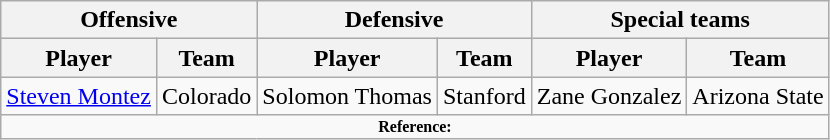<table class="wikitable">
<tr>
<th colspan="2">Offensive</th>
<th colspan="2">Defensive</th>
<th colspan="2">Special teams</th>
</tr>
<tr>
<th>Player</th>
<th>Team</th>
<th>Player</th>
<th>Team</th>
<th>Player</th>
<th>Team</th>
</tr>
<tr>
<td><a href='#'>Steven Montez</a></td>
<td>Colorado</td>
<td>Solomon Thomas</td>
<td>Stanford</td>
<td>Zane Gonzalez</td>
<td>Arizona State</td>
</tr>
<tr>
<td colspan="12"  style="font-size:8pt; text-align:center;"><strong>Reference:</strong></td>
</tr>
</table>
